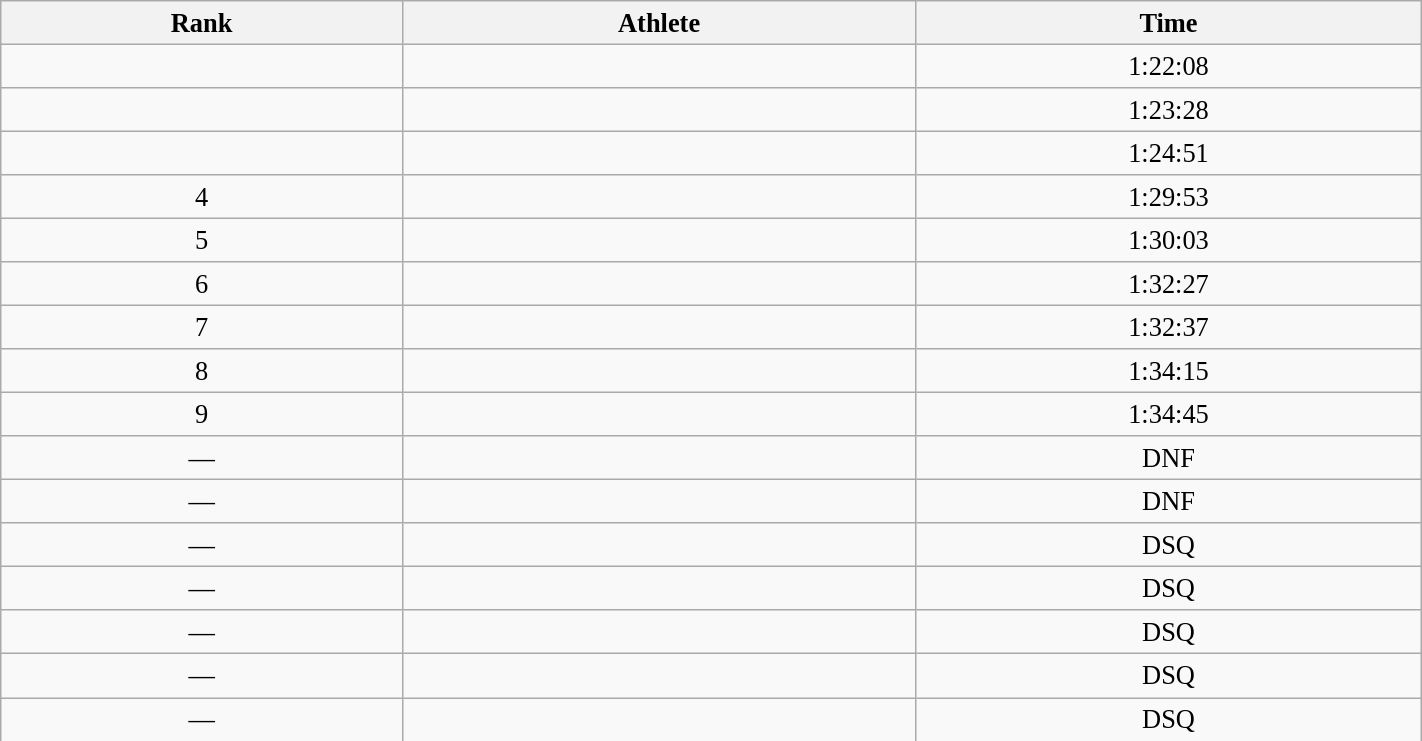<table class="wikitable" style=" text-align:center; font-size:110%;" width="75%">
<tr>
<th>Rank</th>
<th>Athlete</th>
<th>Time</th>
</tr>
<tr>
<td></td>
<td align=left></td>
<td>1:22:08</td>
</tr>
<tr>
<td></td>
<td align=left></td>
<td>1:23:28</td>
</tr>
<tr>
<td></td>
<td align=left></td>
<td>1:24:51</td>
</tr>
<tr>
<td>4</td>
<td align=left></td>
<td>1:29:53</td>
</tr>
<tr>
<td>5</td>
<td align=left></td>
<td>1:30:03</td>
</tr>
<tr>
<td>6</td>
<td align=left></td>
<td>1:32:27</td>
</tr>
<tr>
<td>7</td>
<td align=left></td>
<td>1:32:37</td>
</tr>
<tr>
<td>8</td>
<td align=left></td>
<td>1:34:15</td>
</tr>
<tr>
<td>9</td>
<td align=left></td>
<td>1:34:45</td>
</tr>
<tr>
<td>—</td>
<td align=left></td>
<td>DNF</td>
</tr>
<tr>
<td>—</td>
<td align=left></td>
<td>DNF</td>
</tr>
<tr>
<td>—</td>
<td align=left></td>
<td>DSQ</td>
</tr>
<tr>
<td>—</td>
<td align=left></td>
<td>DSQ</td>
</tr>
<tr>
<td>—</td>
<td align=left></td>
<td>DSQ</td>
</tr>
<tr>
<td>—</td>
<td align=left></td>
<td>DSQ</td>
</tr>
<tr>
<td>—</td>
<td align=left></td>
<td>DSQ</td>
</tr>
</table>
